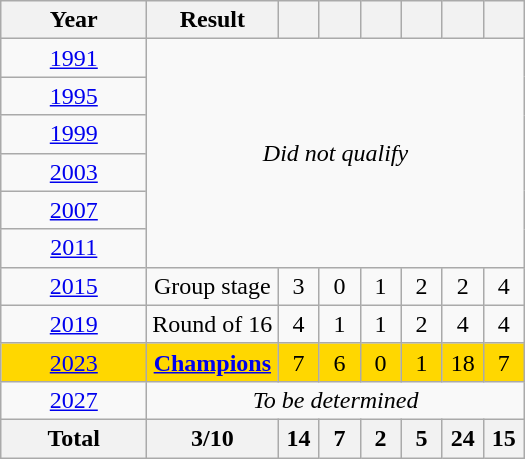<table class="wikitable" style="text-align: center;">
<tr>
<th width="90">Year</th>
<th width="80">Result</th>
<th width="20"></th>
<th width="20"></th>
<th width="20"></th>
<th width="20"></th>
<th width="20"></th>
<th width="20"></th>
</tr>
<tr>
<td> <a href='#'>1991</a></td>
<td colspan=8 rowspan=6><em>Did not qualify</em></td>
</tr>
<tr>
<td> <a href='#'>1995</a></td>
</tr>
<tr>
<td> <a href='#'>1999</a></td>
</tr>
<tr>
<td> <a href='#'>2003</a></td>
</tr>
<tr>
<td> <a href='#'>2007</a></td>
</tr>
<tr>
<td> <a href='#'>2011</a></td>
</tr>
<tr>
<td> <a href='#'>2015</a></td>
<td>Group stage</td>
<td>3</td>
<td>0</td>
<td>1</td>
<td>2</td>
<td>2</td>
<td>4</td>
</tr>
<tr>
<td> <a href='#'>2019</a></td>
<td>Round of 16</td>
<td>4</td>
<td>1</td>
<td>1</td>
<td>2</td>
<td>4</td>
<td>4</td>
</tr>
<tr style="background:gold;">
<td>  <a href='#'>2023</a></td>
<td><strong><a href='#'>Champions</a></strong></td>
<td>7</td>
<td>6</td>
<td>0</td>
<td>1</td>
<td>18</td>
<td>7</td>
</tr>
<tr>
<td> <a href='#'>2027</a></td>
<td colspan=8><em>To be determined</em></td>
</tr>
<tr>
<th><strong>Total</strong></th>
<th><strong>3/10</strong></th>
<th>14</th>
<th>7</th>
<th>2</th>
<th>5</th>
<th>24</th>
<th>15</th>
</tr>
</table>
